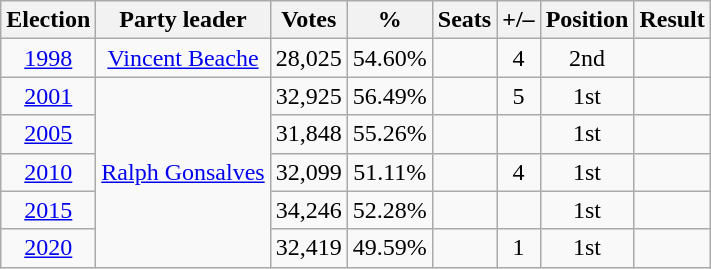<table class=wikitable style=text-align:center>
<tr>
<th>Election</th>
<th>Party leader</th>
<th>Votes</th>
<th>%</th>
<th>Seats</th>
<th>+/–</th>
<th>Position</th>
<th>Result</th>
</tr>
<tr>
<td><a href='#'>1998</a></td>
<td rowspan="1"><a href='#'>Vincent Beache</a></td>
<td>28,025</td>
<td>54.60%</td>
<td></td>
<td> 4</td>
<td> 2nd</td>
<td></td>
</tr>
<tr>
<td><a href='#'>2001</a></td>
<td rowspan="5"><a href='#'>Ralph Gonsalves</a></td>
<td>32,925</td>
<td>56.49%</td>
<td></td>
<td> 5</td>
<td> 1st</td>
<td></td>
</tr>
<tr>
<td><a href='#'>2005</a></td>
<td>31,848</td>
<td>55.26%</td>
<td></td>
<td></td>
<td> 1st</td>
<td></td>
</tr>
<tr>
<td><a href='#'>2010</a></td>
<td>32,099</td>
<td>51.11%</td>
<td></td>
<td> 4</td>
<td> 1st</td>
<td></td>
</tr>
<tr>
<td><a href='#'>2015</a></td>
<td>34,246</td>
<td>52.28%</td>
<td></td>
<td></td>
<td> 1st</td>
<td></td>
</tr>
<tr>
<td><a href='#'>2020</a></td>
<td>32,419</td>
<td>49.59%</td>
<td></td>
<td> 1</td>
<td> 1st</td>
<td></td>
</tr>
</table>
